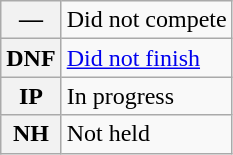<table class="wikitable">
<tr>
<th scope="row">—</th>
<td>Did not compete</td>
</tr>
<tr>
<th scope="row">DNF</th>
<td><a href='#'>Did not finish</a></td>
</tr>
<tr>
<th scope="row">IP</th>
<td>In progress</td>
</tr>
<tr>
<th scope="row">NH</th>
<td>Not held</td>
</tr>
</table>
